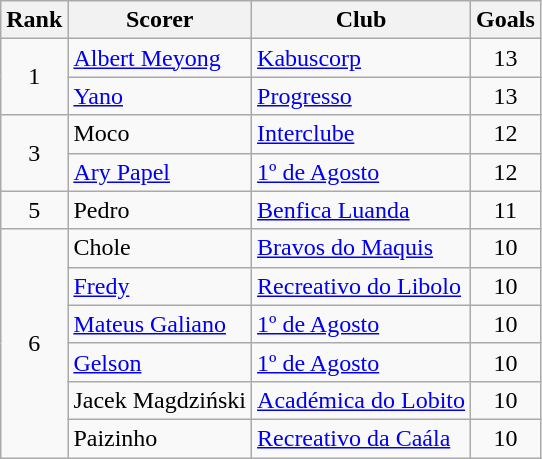<table class="wikitable" style="text-align:center">
<tr>
<th>Rank</th>
<th>Scorer</th>
<th>Club</th>
<th>Goals</th>
</tr>
<tr>
<td rowspan=2>1</td>
<td align="left"> <a href='#'>Albert Meyong</a></td>
<td align="left"><a href='#'>Kabuscorp</a></td>
<td>13</td>
</tr>
<tr>
<td align="left"> <a href='#'>Yano</a></td>
<td align="left"><a href='#'>Progresso</a></td>
<td>13</td>
</tr>
<tr>
<td rowspan=2>3</td>
<td align="left"> Moco</td>
<td align="left"><a href='#'>Interclube</a></td>
<td>12</td>
</tr>
<tr>
<td align="left"> <a href='#'>Ary Papel</a></td>
<td align="left"><a href='#'>1º de Agosto</a></td>
<td>12</td>
</tr>
<tr>
<td>5</td>
<td align="left"> Pedro</td>
<td align="left"><a href='#'>Benfica Luanda</a></td>
<td>11</td>
</tr>
<tr>
<td rowspan=6>6</td>
<td align="left"> Chole</td>
<td align="left"><a href='#'>Bravos do Maquis</a></td>
<td>10</td>
</tr>
<tr>
<td align="left"> <a href='#'>Fredy</a></td>
<td align="left"><a href='#'>Recreativo do Libolo</a></td>
<td>10</td>
</tr>
<tr>
<td align="left"> <a href='#'>Mateus Galiano</a></td>
<td align="left"><a href='#'>1º de Agosto</a></td>
<td>10</td>
</tr>
<tr>
<td align="left"> <a href='#'>Gelson</a></td>
<td align="left"><a href='#'>1º de Agosto</a></td>
<td>10</td>
</tr>
<tr>
<td align="left"> Jacek Magdziński</td>
<td align="left"><a href='#'>Académica do Lobito</a></td>
<td>10</td>
</tr>
<tr>
<td align="left"> Paizinho</td>
<td align="left"><a href='#'>Recreativo da Caála</a></td>
<td>10</td>
</tr>
</table>
